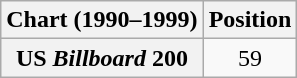<table class="wikitable plainrowheaders">
<tr>
<th>Chart (1990–1999)</th>
<th>Position</th>
</tr>
<tr>
<th scope="row">US <em>Billboard</em> 200</th>
<td style="text-align:center;">59</td>
</tr>
</table>
